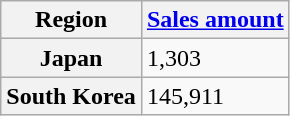<table class="wikitable plainrowheaders">
<tr>
<th>Region</th>
<th><a href='#'>Sales amount</a></th>
</tr>
<tr>
<th scope=row>Japan</th>
<td>1,303</td>
</tr>
<tr>
<th scope=row>South Korea</th>
<td>145,911</td>
</tr>
</table>
